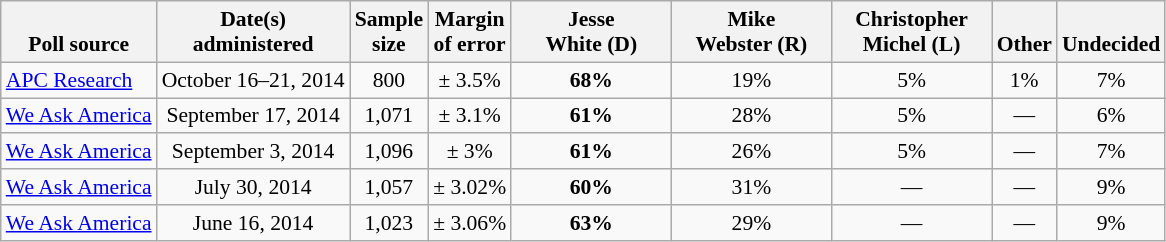<table class="wikitable" style="font-size:90%;text-align:center;">
<tr valign=bottom>
<th>Poll source</th>
<th>Date(s)<br>administered</th>
<th>Sample<br>size</th>
<th>Margin<br>of error</th>
<th style="width:100px;">Jesse<br>White (D)</th>
<th style="width:100px;">Mike<br>Webster (R)</th>
<th style="width:100px;">Christopher<br>Michel (L)</th>
<th>Other</th>
<th>Undecided</th>
</tr>
<tr>
<td style="text-align:left;"><a href='#'>APC Research</a></td>
<td align=center>October 16–21, 2014</td>
<td align=center>800</td>
<td align=center>± 3.5%</td>
<td><strong>68%</strong></td>
<td align=center>19%</td>
<td align=center>5%</td>
<td align=center>1%</td>
<td align=center>7%</td>
</tr>
<tr>
<td style="text-align:left;"><a href='#'>We Ask America</a></td>
<td align=center>September 17, 2014</td>
<td align=center>1,071</td>
<td align=center>± 3.1%</td>
<td><strong>61%</strong></td>
<td align=center>28%</td>
<td align=center>5%</td>
<td align=center>—</td>
<td align=center>6%</td>
</tr>
<tr>
<td style="text-align:left;"><a href='#'>We Ask America</a></td>
<td align=center>September 3, 2014</td>
<td align=center>1,096</td>
<td align=center>± 3%</td>
<td><strong>61%</strong></td>
<td align=center>26%</td>
<td align=center>5%</td>
<td align=center>—</td>
<td align=center>7%</td>
</tr>
<tr>
<td style="text-align:left;"><a href='#'>We Ask America</a></td>
<td align=center>July 30, 2014</td>
<td align=center>1,057</td>
<td align=center>± 3.02%</td>
<td><strong>60%</strong></td>
<td align=center>31%</td>
<td align=center>—</td>
<td align=center>—</td>
<td align=center>9%</td>
</tr>
<tr>
<td style="text-align:left;"><a href='#'>We Ask America</a></td>
<td align=center>June 16, 2014</td>
<td align=center>1,023</td>
<td align=center>± 3.06%</td>
<td><strong>63%</strong></td>
<td align=center>29%</td>
<td align=center>—</td>
<td align=center>—</td>
<td align=center>9%</td>
</tr>
</table>
